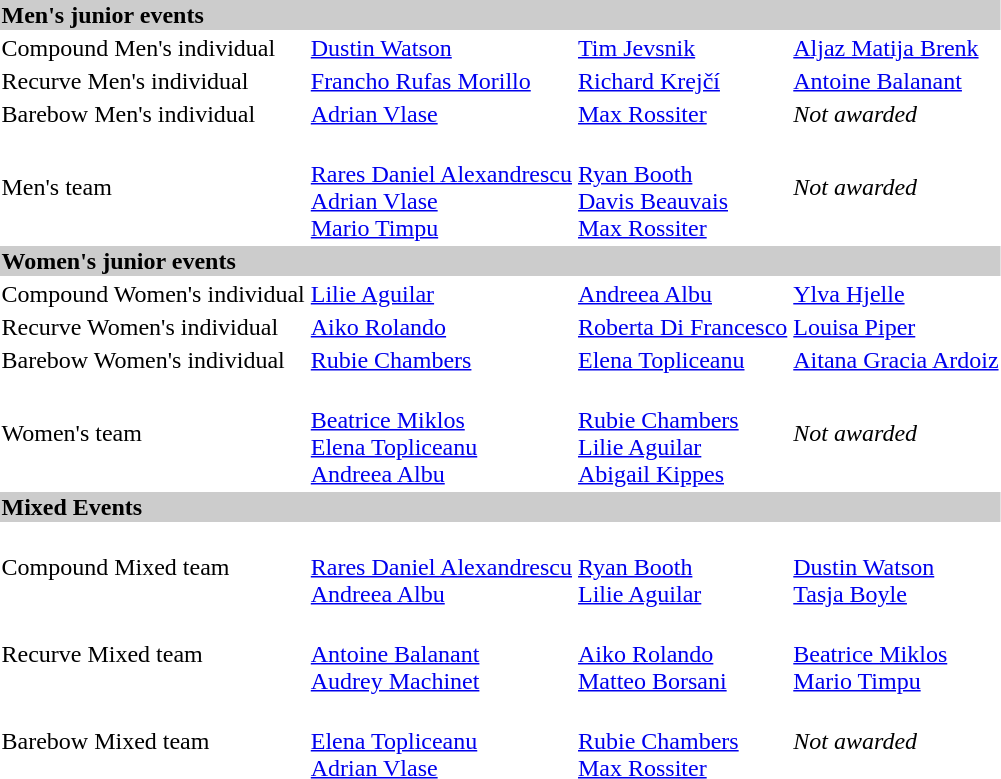<table>
<tr bgcolor="#cccccc">
<td colspan=4><strong>Men's junior events</strong></td>
</tr>
<tr>
<td>Compound Men's individual<br></td>
<td> <a href='#'>Dustin Watson</a></td>
<td> <a href='#'>Tim Jevsnik</a></td>
<td> <a href='#'>Aljaz Matija Brenk</a></td>
</tr>
<tr>
<td>Recurve Men's individual<br></td>
<td> <a href='#'>Francho Rufas Morillo</a></td>
<td> <a href='#'>Richard Krejčí</a></td>
<td> <a href='#'>Antoine Balanant</a></td>
</tr>
<tr>
<td>Barebow Men's individual<br></td>
<td> <a href='#'>Adrian Vlase</a></td>
<td> <a href='#'>Max Rossiter</a></td>
<td><em>Not awarded</em></td>
</tr>
<tr>
<td>Men's team<br></td>
<td><br><a href='#'>Rares Daniel Alexandrescu</a><br><a href='#'>Adrian Vlase</a><br><a href='#'>Mario Timpu</a></td>
<td><br><a href='#'>Ryan Booth</a><br><a href='#'>Davis Beauvais</a><br><a href='#'>Max Rossiter</a></td>
<td><em>Not awarded</em></td>
</tr>
<tr bgcolor="#cccccc">
<td colspan=4><strong>Women's junior events</strong></td>
</tr>
<tr>
<td>Compound Women's individual<br></td>
<td> <a href='#'>Lilie Aguilar</a></td>
<td> <a href='#'>Andreea Albu</a></td>
<td> <a href='#'>Ylva Hjelle</a></td>
</tr>
<tr>
<td>Recurve Women's individual<br></td>
<td> <a href='#'>Aiko Rolando</a></td>
<td> <a href='#'>Roberta Di Francesco</a></td>
<td> <a href='#'>Louisa Piper</a></td>
</tr>
<tr>
<td>Barebow Women's individual<br></td>
<td> <a href='#'>Rubie Chambers</a></td>
<td> <a href='#'>Elena Topliceanu</a></td>
<td> <a href='#'>Aitana Gracia Ardoiz</a></td>
</tr>
<tr>
<td>Women's team<br></td>
<td><br><a href='#'>Beatrice Miklos</a><br><a href='#'>Elena Topliceanu</a><br><a href='#'>Andreea Albu</a></td>
<td><br><a href='#'>Rubie Chambers</a><br><a href='#'>Lilie Aguilar</a><br><a href='#'>Abigail Kippes</a></td>
<td><em>Not awarded</em></td>
</tr>
<tr bgcolor="#cccccc">
<td colspan=4><strong>Mixed Events</strong></td>
</tr>
<tr>
<td>Compound Mixed team<br></td>
<td><br><a href='#'>Rares Daniel Alexandrescu</a><br><a href='#'>Andreea Albu</a></td>
<td><br><a href='#'>Ryan Booth</a><br><a href='#'>Lilie Aguilar</a></td>
<td><br><a href='#'>Dustin Watson</a><br><a href='#'>Tasja Boyle</a></td>
</tr>
<tr>
<td>Recurve Mixed team<br></td>
<td><br><a href='#'>Antoine Balanant</a><br><a href='#'>Audrey Machinet</a></td>
<td><br><a href='#'>Aiko Rolando</a><br><a href='#'>Matteo Borsani</a></td>
<td><br><a href='#'>Beatrice Miklos</a><br><a href='#'>Mario Timpu</a></td>
</tr>
<tr>
<td>Barebow Mixed team<br></td>
<td><br><a href='#'>Elena Topliceanu</a><br><a href='#'>Adrian Vlase</a></td>
<td><br><a href='#'>Rubie Chambers</a><br><a href='#'>Max Rossiter</a></td>
<td><em>Not awarded</em></td>
</tr>
<tr>
</tr>
</table>
